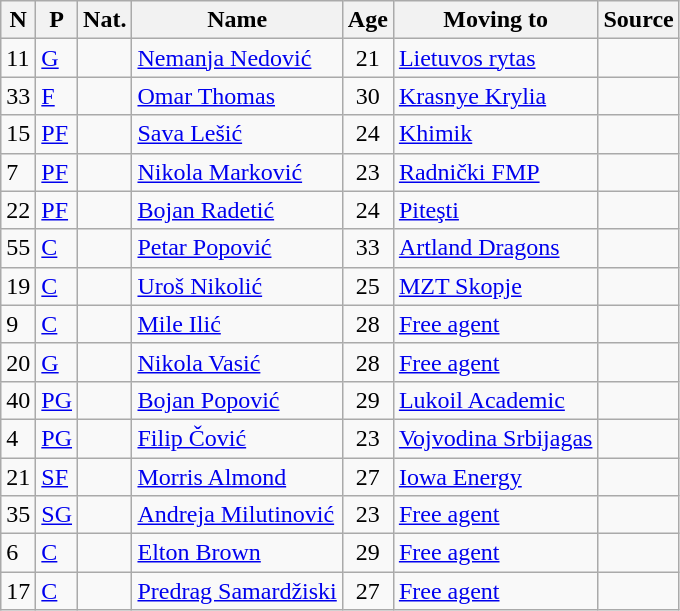<table class="wikitable">
<tr>
<th>N</th>
<th>P</th>
<th>Nat.</th>
<th>Name</th>
<th>Age</th>
<th>Moving to</th>
<th>Source</th>
</tr>
<tr>
<td>11</td>
<td><a href='#'>G</a></td>
<td></td>
<td><a href='#'>Nemanja Nedović</a></td>
<td align=center>21</td>
<td> <a href='#'>Lietuvos rytas</a></td>
<td align=center></td>
</tr>
<tr>
<td>33</td>
<td><a href='#'>F</a></td>
<td></td>
<td><a href='#'>Omar Thomas</a></td>
<td align=center>30</td>
<td> <a href='#'>Krasnye Krylia</a></td>
<td align=center></td>
</tr>
<tr>
<td>15</td>
<td><a href='#'>PF</a></td>
<td></td>
<td><a href='#'>Sava Lešić</a></td>
<td align=center>24</td>
<td> <a href='#'>Khimik</a></td>
<td align=center></td>
</tr>
<tr>
<td>7</td>
<td><a href='#'>PF</a></td>
<td></td>
<td><a href='#'>Nikola Marković</a></td>
<td align=center>23</td>
<td> <a href='#'>Radnički FMP</a></td>
<td align=center></td>
</tr>
<tr>
<td>22</td>
<td><a href='#'>PF</a></td>
<td></td>
<td><a href='#'>Bojan Radetić</a></td>
<td align=center>24</td>
<td> <a href='#'>Piteşti</a></td>
<td align=center></td>
</tr>
<tr>
<td>55</td>
<td><a href='#'>C</a></td>
<td></td>
<td><a href='#'>Petar Popović</a></td>
<td align=center>33</td>
<td> <a href='#'>Artland Dragons</a></td>
<td align=center></td>
</tr>
<tr>
<td>19</td>
<td><a href='#'>C</a></td>
<td></td>
<td><a href='#'>Uroš Nikolić</a></td>
<td align=center>25</td>
<td> <a href='#'>MZT Skopje</a></td>
<td align=center></td>
</tr>
<tr>
<td>9</td>
<td><a href='#'>C</a></td>
<td></td>
<td><a href='#'>Mile Ilić</a></td>
<td align=center>28</td>
<td><a href='#'>Free agent</a></td>
<td align=center></td>
</tr>
<tr>
<td>20</td>
<td><a href='#'>G</a></td>
<td></td>
<td><a href='#'>Nikola Vasić</a></td>
<td align=center>28</td>
<td><a href='#'>Free agent</a></td>
<td align=center></td>
</tr>
<tr>
<td>40</td>
<td><a href='#'>PG</a></td>
<td></td>
<td><a href='#'>Bojan Popović</a></td>
<td align=center>29</td>
<td> <a href='#'>Lukoil Academic</a></td>
<td align=center></td>
</tr>
<tr>
<td>4</td>
<td><a href='#'>PG</a></td>
<td></td>
<td><a href='#'>Filip Čović</a></td>
<td align=center>23</td>
<td> <a href='#'>Vojvodina Srbijagas</a></td>
<td align=center></td>
</tr>
<tr>
<td>21</td>
<td><a href='#'>SF</a></td>
<td></td>
<td><a href='#'>Morris Almond</a></td>
<td align=center>27</td>
<td> <a href='#'>Iowa Energy</a></td>
<td align=center></td>
</tr>
<tr>
<td>35</td>
<td><a href='#'>SG</a></td>
<td></td>
<td><a href='#'>Andreja Milutinović</a></td>
<td align=center>23</td>
<td><a href='#'>Free agent</a></td>
<td align=center></td>
</tr>
<tr>
<td>6</td>
<td><a href='#'>C</a></td>
<td></td>
<td><a href='#'>Elton Brown</a></td>
<td align=center>29</td>
<td><a href='#'>Free agent</a></td>
<td align=center></td>
</tr>
<tr>
<td>17</td>
<td><a href='#'>C</a></td>
<td></td>
<td><a href='#'>Predrag Samardžiski</a></td>
<td align=center>27</td>
<td><a href='#'>Free agent</a></td>
<td align=center></td>
</tr>
</table>
